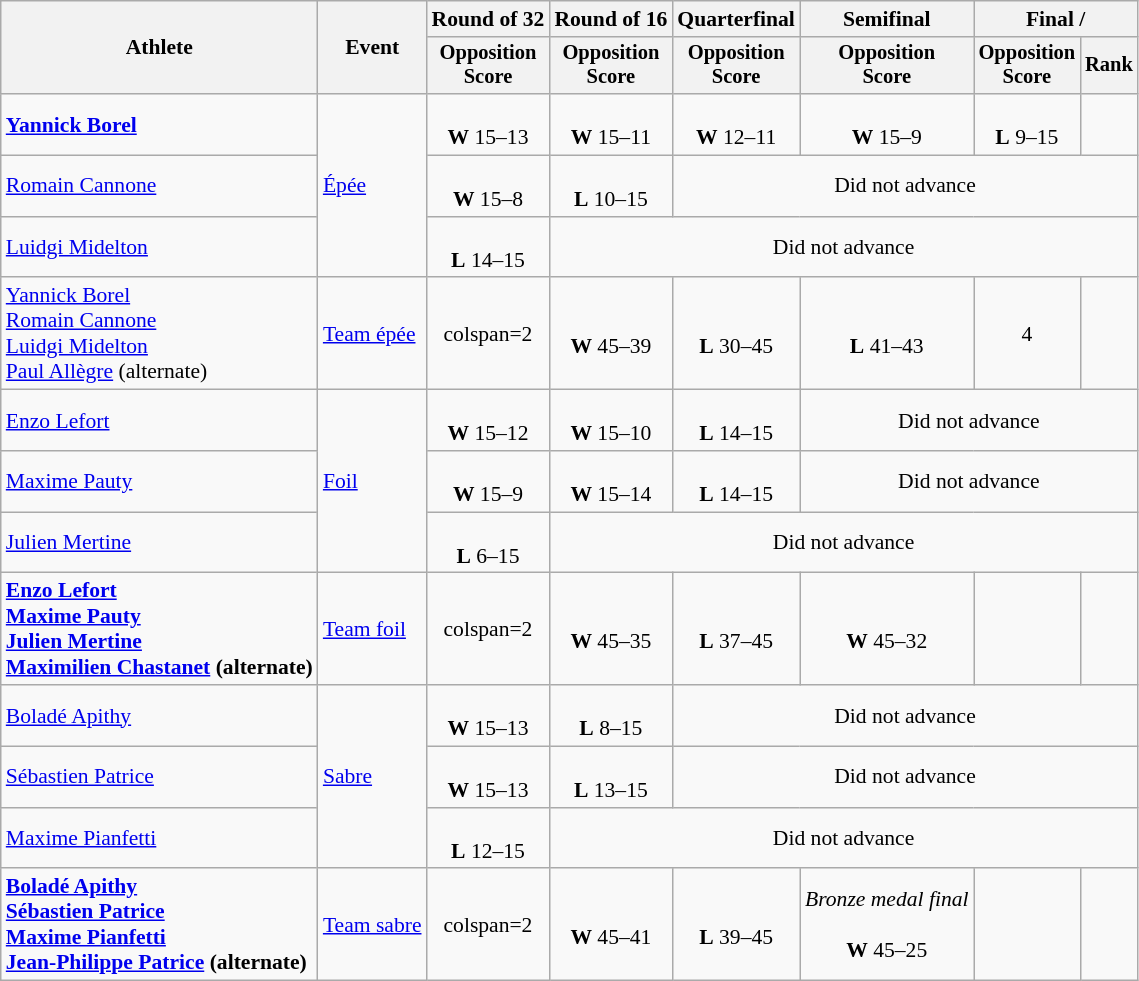<table class="wikitable" style="font-size:90%">
<tr>
<th rowspan="2">Athlete</th>
<th rowspan="2">Event</th>
<th>Round of 32</th>
<th>Round of 16</th>
<th>Quarterfinal</th>
<th>Semifinal</th>
<th colspan=2>Final / </th>
</tr>
<tr style="font-size:95%">
<th>Opposition <br> Score</th>
<th>Opposition <br> Score</th>
<th>Opposition <br> Score</th>
<th>Opposition <br> Score</th>
<th>Opposition <br> Score</th>
<th>Rank</th>
</tr>
<tr align=center>
<td align=left><strong><a href='#'>Yannick Borel</a></strong></td>
<td align=left rowspan=3><a href='#'>Épée</a></td>
<td><br><strong>W</strong> 15–13</td>
<td><br><strong>W</strong> 15–11</td>
<td><br><strong>W</strong> 12–11</td>
<td><br><strong>W</strong> 15–9</td>
<td><br><strong>L</strong> 9–15</td>
<td></td>
</tr>
<tr align=center>
<td align=left><a href='#'>Romain Cannone</a></td>
<td><br><strong>W</strong> 15–8</td>
<td><br><strong>L</strong> 10–15</td>
<td colspan="4">Did not advance</td>
</tr>
<tr align=center>
<td align=left><a href='#'>Luidgi Midelton</a></td>
<td><br><strong>L</strong> 14–15</td>
<td colspan="5">Did not advance</td>
</tr>
<tr align=center>
<td align=left><a href='#'>Yannick Borel</a><br><a href='#'>Romain Cannone</a><br><a href='#'>Luidgi Midelton</a><br><a href='#'>Paul Allègre</a> (alternate)</td>
<td align=left><a href='#'>Team épée</a></td>
<td>colspan=2 </td>
<td><br><strong>W</strong> 45–39</td>
<td><br><strong>L</strong> 30–45</td>
<td><br><strong>L</strong> 41–43</td>
<td>4</td>
</tr>
<tr align=center>
<td align=left><a href='#'>Enzo Lefort</a></td>
<td align=left rowspan=3><a href='#'>Foil</a></td>
<td><br><strong>W</strong> 15–12</td>
<td><br><strong>W</strong> 15–10</td>
<td><br><strong>L</strong> 14–15</td>
<td colspan="3">Did not advance</td>
</tr>
<tr align=center>
<td align=left><a href='#'>Maxime Pauty</a></td>
<td><br><strong>W</strong> 15–9</td>
<td><br><strong>W</strong> 15–14</td>
<td><br><strong>L</strong> 14–15</td>
<td colspan="3">Did not advance</td>
</tr>
<tr align=center>
<td align=left><a href='#'>Julien Mertine</a></td>
<td><br><strong>L</strong> 6–15</td>
<td colspan="5">Did not advance</td>
</tr>
<tr align=center>
<td align=left><strong><a href='#'>Enzo Lefort</a><br><a href='#'>Maxime Pauty</a><br><a href='#'>Julien Mertine</a><br><a href='#'>Maximilien Chastanet</a> (alternate)</strong></td>
<td align=left><a href='#'>Team foil</a></td>
<td>colspan=2 </td>
<td><br><strong>W</strong> 45–35</td>
<td><br><strong>L</strong> 37–45</td>
<td><br><strong>W</strong> 45–32</td>
<td></td>
</tr>
<tr align=center>
<td align=left><a href='#'>Boladé Apithy</a></td>
<td align=left rowspan=3><a href='#'>Sabre</a></td>
<td><br><strong>W</strong> 15–13</td>
<td><br><strong>L</strong> 8–15</td>
<td colspan=4>Did not advance</td>
</tr>
<tr align=center>
<td align=left><a href='#'>Sébastien Patrice</a></td>
<td><br><strong>W</strong> 15–13</td>
<td><br><strong>L</strong> 13–15</td>
<td colspan=4>Did not advance</td>
</tr>
<tr align=center>
<td align=left><a href='#'>Maxime Pianfetti</a></td>
<td><br><strong>L</strong> 12–15</td>
<td colspan="6">Did not advance</td>
</tr>
<tr align=center>
<td align=left><strong><a href='#'>Boladé Apithy</a><br><a href='#'>Sébastien Patrice</a><br><a href='#'>Maxime Pianfetti</a><br><a href='#'>Jean-Philippe Patrice</a> (alternate)</strong></td>
<td align=left><a href='#'>Team sabre</a></td>
<td>colspan=2 </td>
<td><br><strong>W</strong> 45–41</td>
<td><br><strong>L</strong> 39–45</td>
<td><em>Bronze medal final</em><br><br><strong>W</strong> 45–25</td>
<td></td>
</tr>
</table>
